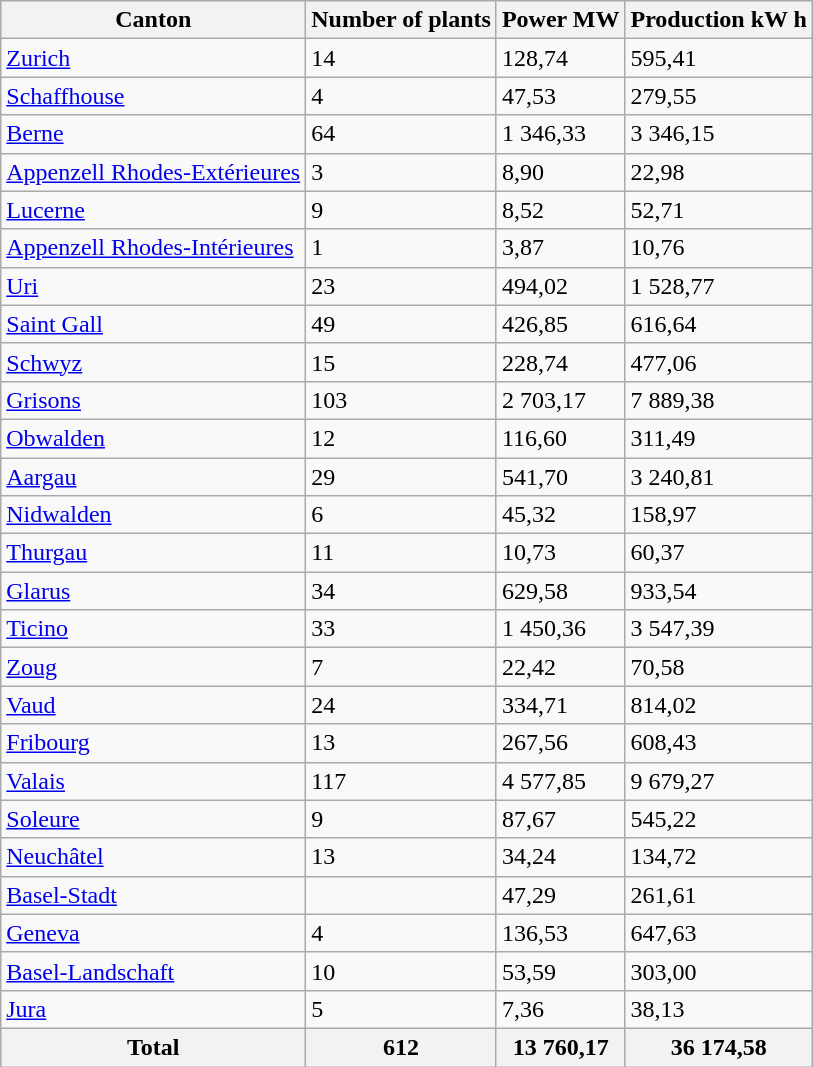<table class="wikitable">
<tr>
<th>Canton</th>
<th>Number of plants</th>
<th>Power MW</th>
<th>Production kW h</th>
</tr>
<tr>
<td><a href='#'>Zurich</a></td>
<td>14</td>
<td>128,74</td>
<td>595,41</td>
</tr>
<tr>
<td><a href='#'>Schaffhouse</a></td>
<td>4</td>
<td>47,53</td>
<td>279,55</td>
</tr>
<tr>
<td><a href='#'>Berne</a></td>
<td>64</td>
<td>1 346,33</td>
<td>3 346,15</td>
</tr>
<tr>
<td><a href='#'>Appenzell Rhodes-Extérieures</a></td>
<td>3</td>
<td>8,90</td>
<td>22,98</td>
</tr>
<tr>
<td><a href='#'>Lucerne</a></td>
<td>9</td>
<td>8,52</td>
<td>52,71</td>
</tr>
<tr>
<td><a href='#'>Appenzell Rhodes-Intérieures</a></td>
<td>1</td>
<td>3,87</td>
<td>10,76</td>
</tr>
<tr>
<td><a href='#'>Uri</a></td>
<td>23</td>
<td>494,02</td>
<td>1 528,77</td>
</tr>
<tr>
<td><a href='#'>Saint Gall</a></td>
<td>49</td>
<td>426,85</td>
<td>616,64</td>
</tr>
<tr>
<td><a href='#'>Schwyz</a></td>
<td>15</td>
<td>228,74</td>
<td>477,06</td>
</tr>
<tr>
<td><a href='#'>Grisons</a></td>
<td>103</td>
<td>2 703,17</td>
<td>7 889,38</td>
</tr>
<tr>
<td><a href='#'>Obwalden</a></td>
<td>12</td>
<td>116,60</td>
<td>311,49</td>
</tr>
<tr>
<td><a href='#'>Aargau</a></td>
<td>29</td>
<td>541,70</td>
<td>3 240,81</td>
</tr>
<tr>
<td><a href='#'>Nidwalden</a></td>
<td>6</td>
<td>45,32</td>
<td>158,97</td>
</tr>
<tr>
<td><a href='#'>Thurgau</a></td>
<td>11</td>
<td>10,73</td>
<td>60,37</td>
</tr>
<tr>
<td><a href='#'>Glarus</a></td>
<td>34</td>
<td>629,58</td>
<td>933,54</td>
</tr>
<tr>
<td><a href='#'>Ticino</a></td>
<td>33</td>
<td>1 450,36</td>
<td>3 547,39</td>
</tr>
<tr>
<td><a href='#'>Zoug</a></td>
<td>7</td>
<td>22,42</td>
<td>70,58</td>
</tr>
<tr>
<td><a href='#'>Vaud</a></td>
<td>24</td>
<td>334,71</td>
<td>814,02</td>
</tr>
<tr>
<td><a href='#'>Fribourg</a></td>
<td>13</td>
<td>267,56</td>
<td>608,43</td>
</tr>
<tr>
<td><a href='#'>Valais</a></td>
<td>117</td>
<td>4 577,85</td>
<td>9 679,27</td>
</tr>
<tr>
<td><a href='#'>Soleure</a></td>
<td>9</td>
<td>87,67</td>
<td>545,22</td>
</tr>
<tr>
<td><a href='#'>Neuchâtel</a></td>
<td>13</td>
<td>34,24</td>
<td>134,72</td>
</tr>
<tr>
<td><a href='#'>Basel-Stadt</a></td>
<td></td>
<td>47,29</td>
<td>261,61</td>
</tr>
<tr>
<td><a href='#'>Geneva</a></td>
<td>4</td>
<td>136,53</td>
<td>647,63</td>
</tr>
<tr>
<td><a href='#'>Basel-Landschaft</a></td>
<td>10</td>
<td>53,59</td>
<td>303,00</td>
</tr>
<tr>
<td><a href='#'>Jura</a></td>
<td>5</td>
<td>7,36</td>
<td>38,13</td>
</tr>
<tr>
<th>Total</th>
<th>612</th>
<th>13 760,17</th>
<th>36 174,58</th>
</tr>
</table>
